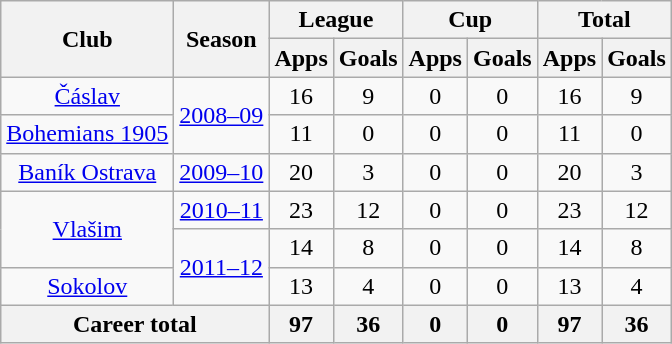<table class="wikitable" style="text-align:center">
<tr>
<th rowspan="2">Club</th>
<th rowspan="2">Season</th>
<th colspan="2">League</th>
<th colspan="2">Cup</th>
<th colspan="2">Total</th>
</tr>
<tr>
<th>Apps</th>
<th>Goals</th>
<th>Apps</th>
<th>Goals</th>
<th>Apps</th>
<th>Goals</th>
</tr>
<tr>
<td><a href='#'>Čáslav</a></td>
<td rowspan=2><a href='#'>2008–09</a></td>
<td>16</td>
<td>9</td>
<td>0</td>
<td>0</td>
<td>16</td>
<td>9</td>
</tr>
<tr>
<td><a href='#'>Bohemians 1905</a></td>
<td>11</td>
<td>0</td>
<td>0</td>
<td>0</td>
<td>11</td>
<td>0</td>
</tr>
<tr>
<td><a href='#'>Baník Ostrava</a></td>
<td><a href='#'>2009–10</a></td>
<td>20</td>
<td>3</td>
<td>0</td>
<td>0</td>
<td>20</td>
<td>3</td>
</tr>
<tr>
<td rowspan=2><a href='#'>Vlašim</a></td>
<td><a href='#'>2010–11</a></td>
<td>23</td>
<td>12</td>
<td>0</td>
<td>0</td>
<td>23</td>
<td>12</td>
</tr>
<tr>
<td rowspan=2><a href='#'>2011–12</a></td>
<td>14</td>
<td>8</td>
<td>0</td>
<td>0</td>
<td>14</td>
<td>8</td>
</tr>
<tr>
<td><a href='#'>Sokolov</a></td>
<td>13</td>
<td>4</td>
<td>0</td>
<td>0</td>
<td>13</td>
<td>4</td>
</tr>
<tr>
<th colspan="2">Career total</th>
<th>97</th>
<th>36</th>
<th>0</th>
<th>0</th>
<th>97</th>
<th>36</th>
</tr>
</table>
